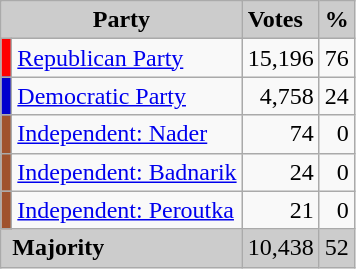<table class="wikitable">
<tr bgcolor="CCCCCC">
<td colspan="2" rowspan="1" align="center" valign="top"><strong>Party</strong></td>
<td valign="top"><strong>Votes</strong></td>
<td valign="top"><strong>%</strong></td>
</tr>
<tr>
<td style="color:inherit;background:#ff0000"></td>
<td><a href='#'>Republican Party</a></td>
<td align="right">15,196</td>
<td align="right">76</td>
</tr>
<tr>
<td style="color:inherit;background:#0000cd"></td>
<td><a href='#'>Democratic Party</a></td>
<td align="right">4,758</td>
<td align="right">24</td>
</tr>
<tr>
<td style="color:inherit;background:#a0522d"></td>
<td><a href='#'>Independent: Nader</a></td>
<td align="right">74</td>
<td align="right">0</td>
</tr>
<tr>
<td style="color:inherit;background:#a0522d"></td>
<td><a href='#'>Independent: Badnarik</a></td>
<td align="right">24</td>
<td align="right">0</td>
</tr>
<tr>
<td style="color:inherit;background:#a0522d"></td>
<td><a href='#'>Independent: Peroutka</a></td>
<td align="right">21</td>
<td align="right">0</td>
</tr>
<tr bgcolor="CCCCCC">
<td colspan="2" rowspan="1"> <strong>Majority</strong></td>
<td align="right">10,438</td>
<td align="right">52</td>
</tr>
</table>
